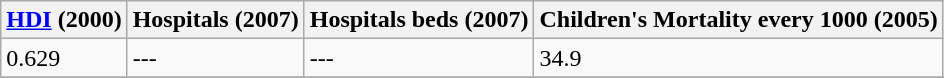<table class="wikitable" border="1">
<tr>
<th><a href='#'>HDI</a> (2000)</th>
<th>Hospitals (2007)</th>
<th>Hospitals beds (2007)</th>
<th>Children's Mortality every 1000 (2005)</th>
</tr>
<tr>
<td>0.629</td>
<td>---</td>
<td>---</td>
<td>34.9</td>
</tr>
<tr>
</tr>
</table>
